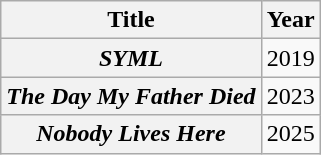<table class="wikitable plainrowheaders">
<tr>
<th>Title</th>
<th>Year</th>
</tr>
<tr>
<th scope="row"><em>SYML</em></th>
<td>2019</td>
</tr>
<tr>
<th scope="row"><em>The Day My Father Died</em></th>
<td>2023</td>
</tr>
<tr>
<th scope="row"><em>Nobody Lives Here</em></th>
<td>2025</td>
</tr>
</table>
